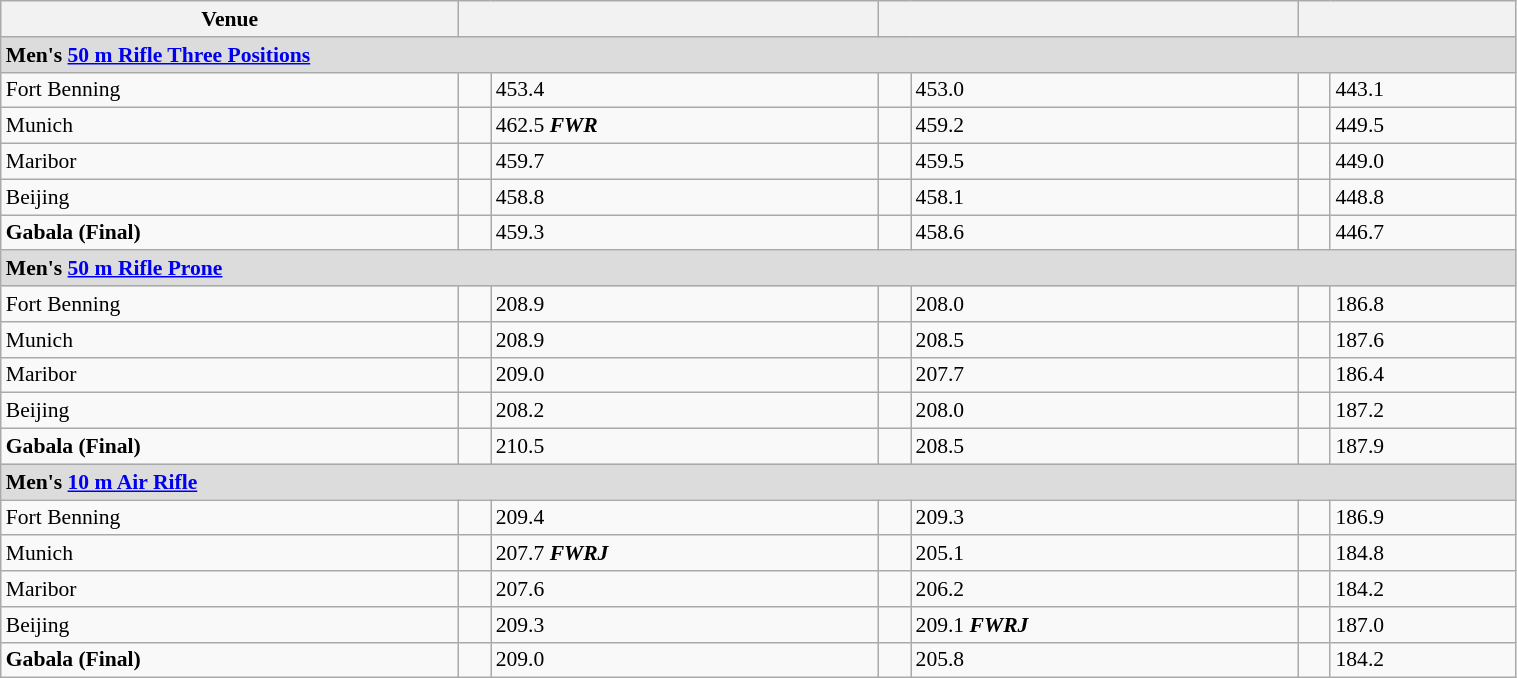<table class=wikitable style="width:80%; font-size: 90%;">
<tr>
<th>Venue</th>
<th colspan=2></th>
<th colspan=2></th>
<th colspan=2></th>
</tr>
<tr>
<td colspan=11 style="background:#dcdcdc"><strong>Men's <a href='#'>50 m Rifle Three Positions</a></strong></td>
</tr>
<tr>
<td>Fort Benning</td>
<td></td>
<td>453.4</td>
<td></td>
<td>453.0</td>
<td></td>
<td>443.1</td>
</tr>
<tr>
<td>Munich</td>
<td></td>
<td>462.5 <strong><em>FWR</em></strong></td>
<td></td>
<td>459.2</td>
<td></td>
<td>449.5</td>
</tr>
<tr>
<td>Maribor</td>
<td></td>
<td>459.7</td>
<td></td>
<td>459.5</td>
<td></td>
<td>449.0</td>
</tr>
<tr>
<td>Beijing</td>
<td></td>
<td>458.8</td>
<td></td>
<td>458.1</td>
<td></td>
<td>448.8</td>
</tr>
<tr>
<td><strong>Gabala (Final)</strong></td>
<td></td>
<td>459.3</td>
<td></td>
<td>458.6</td>
<td></td>
<td>446.7</td>
</tr>
<tr>
<td colspan=11 style="background:#dcdcdc"><strong>Men's <a href='#'>50 m Rifle Prone</a></strong></td>
</tr>
<tr>
<td>Fort Benning</td>
<td></td>
<td>208.9</td>
<td></td>
<td>208.0</td>
<td></td>
<td>186.8</td>
</tr>
<tr>
<td>Munich</td>
<td></td>
<td>208.9</td>
<td></td>
<td>208.5</td>
<td></td>
<td>187.6</td>
</tr>
<tr>
<td>Maribor</td>
<td></td>
<td>209.0</td>
<td></td>
<td>207.7</td>
<td></td>
<td>186.4</td>
</tr>
<tr>
<td>Beijing</td>
<td></td>
<td>208.2</td>
<td></td>
<td>208.0</td>
<td></td>
<td>187.2</td>
</tr>
<tr>
<td><strong>Gabala (Final)</strong></td>
<td></td>
<td>210.5</td>
<td></td>
<td>208.5</td>
<td></td>
<td>187.9</td>
</tr>
<tr>
<td colspan=11 style="background:#dcdcdc"><strong>Men's <a href='#'>10 m Air Rifle</a></strong></td>
</tr>
<tr>
<td>Fort Benning</td>
<td></td>
<td>209.4</td>
<td></td>
<td>209.3</td>
<td></td>
<td>186.9</td>
</tr>
<tr>
<td>Munich</td>
<td></td>
<td>207.7 <strong><em>FWRJ</em></strong></td>
<td></td>
<td>205.1</td>
<td></td>
<td>184.8</td>
</tr>
<tr>
<td>Maribor</td>
<td></td>
<td>207.6</td>
<td></td>
<td>206.2</td>
<td></td>
<td>184.2</td>
</tr>
<tr>
<td>Beijing</td>
<td></td>
<td>209.3</td>
<td></td>
<td>209.1 <strong><em>FWRJ</em></strong></td>
<td></td>
<td>187.0</td>
</tr>
<tr>
<td><strong>Gabala (Final)</strong></td>
<td></td>
<td>209.0</td>
<td></td>
<td>205.8</td>
<td></td>
<td>184.2</td>
</tr>
</table>
